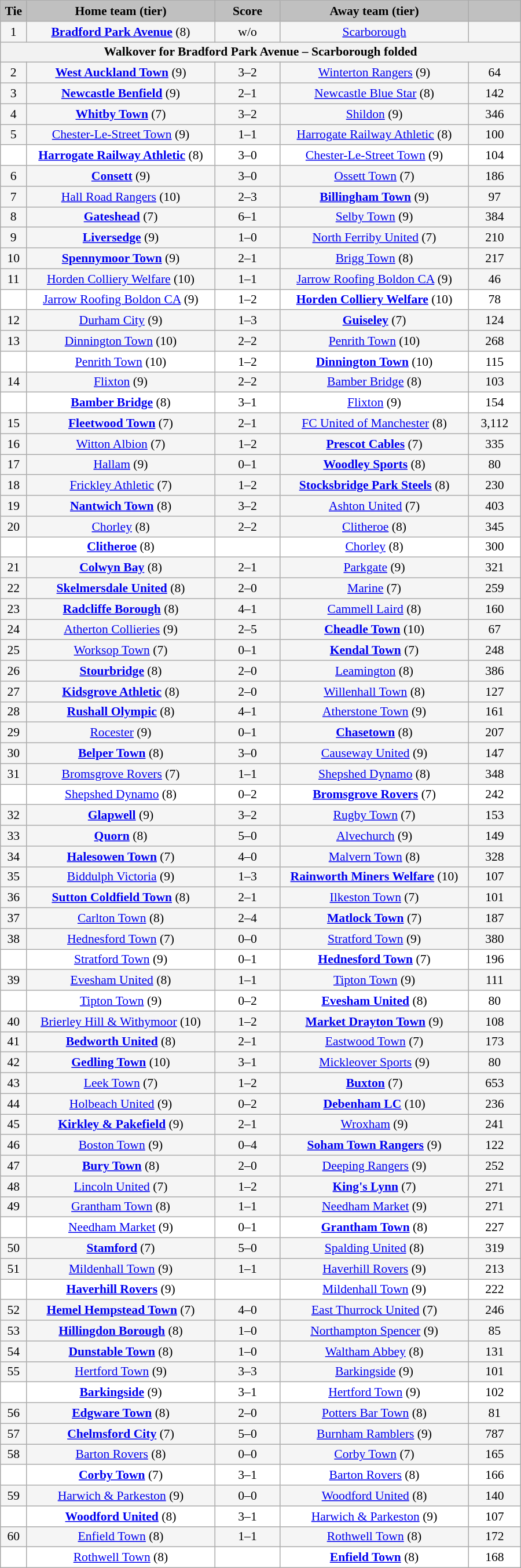<table class="wikitable" style="width: 600px; background:WhiteSmoke; text-align:center; font-size:90%">
<tr>
<td scope="col" style="width:  5.00%; background:silver;"><strong>Tie</strong></td>
<td scope="col" style="width: 36.25%; background:silver;"><strong>Home team (tier)</strong></td>
<td scope="col" style="width: 12.50%; background:silver;"><strong>Score</strong></td>
<td scope="col" style="width: 36.25%; background:silver;"><strong>Away team (tier)</strong></td>
<td scope="col" style="width: 10.00%; background:silver;"><strong></strong></td>
</tr>
<tr>
<td>1</td>
<td><strong><a href='#'>Bradford Park Avenue</a></strong> (8)</td>
<td>w/o</td>
<td><a href='#'>Scarborough</a></td>
<td></td>
</tr>
<tr>
<th colspan=5>Walkover for Bradford Park Avenue – Scarborough folded</th>
</tr>
<tr>
<td>2</td>
<td><strong><a href='#'>West Auckland Town</a></strong> (9)</td>
<td>3–2</td>
<td><a href='#'>Winterton Rangers</a> (9)</td>
<td>64</td>
</tr>
<tr>
<td>3</td>
<td><strong><a href='#'>Newcastle Benfield</a></strong> (9)</td>
<td>2–1</td>
<td><a href='#'>Newcastle Blue Star</a> (8)</td>
<td>142</td>
</tr>
<tr>
<td>4</td>
<td><strong><a href='#'>Whitby Town</a></strong> (7)</td>
<td>3–2</td>
<td><a href='#'>Shildon</a> (9)</td>
<td>346</td>
</tr>
<tr>
<td>5</td>
<td><a href='#'>Chester-Le-Street Town</a> (9)</td>
<td>1–1</td>
<td><a href='#'>Harrogate Railway Athletic</a> (8)</td>
<td>100</td>
</tr>
<tr style="background:white;">
<td><em></em></td>
<td><strong><a href='#'>Harrogate Railway Athletic</a></strong> (8)</td>
<td>3–0</td>
<td><a href='#'>Chester-Le-Street Town</a> (9)</td>
<td>104</td>
</tr>
<tr>
<td>6</td>
<td><strong><a href='#'>Consett</a></strong> (9)</td>
<td>3–0</td>
<td><a href='#'>Ossett Town</a> (7)</td>
<td>186</td>
</tr>
<tr>
<td>7</td>
<td><a href='#'>Hall Road Rangers</a> (10)</td>
<td>2–3</td>
<td><strong><a href='#'>Billingham Town</a></strong> (9)</td>
<td>97</td>
</tr>
<tr>
<td>8</td>
<td><strong><a href='#'>Gateshead</a></strong> (7)</td>
<td>6–1</td>
<td><a href='#'>Selby Town</a> (9)</td>
<td>384</td>
</tr>
<tr>
<td>9</td>
<td><strong><a href='#'>Liversedge</a></strong> (9)</td>
<td>1–0</td>
<td><a href='#'>North Ferriby United</a> (7)</td>
<td>210</td>
</tr>
<tr>
<td>10</td>
<td><strong><a href='#'>Spennymoor Town</a></strong> (9)</td>
<td>2–1</td>
<td><a href='#'>Brigg Town</a> (8)</td>
<td>217</td>
</tr>
<tr>
<td>11</td>
<td><a href='#'>Horden Colliery Welfare</a> (10)</td>
<td>1–1</td>
<td><a href='#'>Jarrow Roofing Boldon CA</a> (9)</td>
<td>46</td>
</tr>
<tr style="background:white;">
<td><em></em></td>
<td><a href='#'>Jarrow Roofing Boldon CA</a> (9)</td>
<td>1–2</td>
<td><strong><a href='#'>Horden Colliery Welfare</a></strong> (10)</td>
<td>78</td>
</tr>
<tr>
<td>12</td>
<td><a href='#'>Durham City</a> (9)</td>
<td>1–3</td>
<td><strong><a href='#'>Guiseley</a></strong> (7)</td>
<td>124</td>
</tr>
<tr>
<td>13</td>
<td><a href='#'>Dinnington Town</a> (10)</td>
<td>2–2</td>
<td><a href='#'>Penrith Town</a> (10)</td>
<td>268</td>
</tr>
<tr style="background:white;">
<td><em></em></td>
<td><a href='#'>Penrith Town</a> (10)</td>
<td>1–2</td>
<td><strong><a href='#'>Dinnington Town</a></strong> (10)</td>
<td>115</td>
</tr>
<tr>
<td>14</td>
<td><a href='#'>Flixton</a> (9)</td>
<td>2–2</td>
<td><a href='#'>Bamber Bridge</a> (8)</td>
<td>103</td>
</tr>
<tr style="background:white;">
<td><em></em></td>
<td><strong><a href='#'>Bamber Bridge</a></strong> (8)</td>
<td>3–1</td>
<td><a href='#'>Flixton</a> (9)</td>
<td>154</td>
</tr>
<tr>
<td>15</td>
<td><strong><a href='#'>Fleetwood Town</a></strong> (7)</td>
<td>2–1</td>
<td><a href='#'>FC United of Manchester</a> (8)</td>
<td>3,112</td>
</tr>
<tr>
<td>16</td>
<td><a href='#'>Witton Albion</a> (7)</td>
<td>1–2</td>
<td><strong><a href='#'>Prescot Cables</a></strong> (7)</td>
<td>335</td>
</tr>
<tr>
<td>17</td>
<td><a href='#'>Hallam</a> (9)</td>
<td>0–1</td>
<td><strong><a href='#'>Woodley Sports</a></strong> (8)</td>
<td>80</td>
</tr>
<tr>
<td>18</td>
<td><a href='#'>Frickley Athletic</a> (7)</td>
<td>1–2</td>
<td><strong><a href='#'>Stocksbridge Park Steels</a></strong> (8)</td>
<td>230</td>
</tr>
<tr>
<td>19</td>
<td><strong><a href='#'>Nantwich Town</a></strong> (8)</td>
<td>3–2</td>
<td><a href='#'>Ashton United</a> (7)</td>
<td>403</td>
</tr>
<tr>
<td>20</td>
<td><a href='#'>Chorley</a> (8)</td>
<td>2–2</td>
<td><a href='#'>Clitheroe</a> (8)</td>
<td>345</td>
</tr>
<tr style="background:white;">
<td><em></em></td>
<td><strong><a href='#'>Clitheroe</a></strong> (8)</td>
<td></td>
<td><a href='#'>Chorley</a> (8)</td>
<td>300</td>
</tr>
<tr>
<td>21</td>
<td><strong><a href='#'>Colwyn Bay</a></strong> (8)</td>
<td>2–1</td>
<td><a href='#'>Parkgate</a> (9)</td>
<td>321</td>
</tr>
<tr>
<td>22</td>
<td><strong><a href='#'>Skelmersdale United</a></strong> (8)</td>
<td>2–0</td>
<td><a href='#'>Marine</a> (7)</td>
<td>259</td>
</tr>
<tr>
<td>23</td>
<td><strong><a href='#'>Radcliffe Borough</a></strong> (8)</td>
<td>4–1</td>
<td><a href='#'>Cammell Laird</a> (8)</td>
<td>160</td>
</tr>
<tr>
<td>24</td>
<td><a href='#'>Atherton Collieries</a> (9)</td>
<td>2–5</td>
<td><strong><a href='#'>Cheadle Town</a></strong> (10)</td>
<td>67</td>
</tr>
<tr>
<td>25</td>
<td><a href='#'>Worksop Town</a> (7)</td>
<td>0–1</td>
<td><strong><a href='#'>Kendal Town</a></strong> (7)</td>
<td>248</td>
</tr>
<tr>
<td>26</td>
<td><strong><a href='#'>Stourbridge</a></strong> (8)</td>
<td>2–0</td>
<td><a href='#'>Leamington</a> (8)</td>
<td>386</td>
</tr>
<tr>
<td>27</td>
<td><strong><a href='#'>Kidsgrove Athletic</a></strong> (8)</td>
<td>2–0</td>
<td><a href='#'>Willenhall Town</a> (8)</td>
<td>127</td>
</tr>
<tr>
<td>28</td>
<td><strong><a href='#'>Rushall Olympic</a></strong> (8)</td>
<td>4–1</td>
<td><a href='#'>Atherstone Town</a> (9)</td>
<td>161</td>
</tr>
<tr>
<td>29</td>
<td><a href='#'>Rocester</a> (9)</td>
<td>0–1</td>
<td><strong><a href='#'>Chasetown</a></strong> (8)</td>
<td>207</td>
</tr>
<tr>
<td>30</td>
<td><strong><a href='#'>Belper Town</a></strong> (8)</td>
<td>3–0</td>
<td><a href='#'>Causeway United</a> (9)</td>
<td>147</td>
</tr>
<tr>
<td>31</td>
<td><a href='#'>Bromsgrove Rovers</a> (7)</td>
<td>1–1</td>
<td><a href='#'>Shepshed Dynamo</a> (8)</td>
<td>348</td>
</tr>
<tr style="background:white;">
<td><em></em></td>
<td><a href='#'>Shepshed Dynamo</a> (8)</td>
<td>0–2</td>
<td><strong><a href='#'>Bromsgrove Rovers</a></strong> (7)</td>
<td>242</td>
</tr>
<tr>
<td>32</td>
<td><strong><a href='#'>Glapwell</a></strong> (9)</td>
<td>3–2</td>
<td><a href='#'>Rugby Town</a> (7)</td>
<td>153</td>
</tr>
<tr>
<td>33</td>
<td><strong><a href='#'>Quorn</a></strong> (8)</td>
<td>5–0</td>
<td><a href='#'>Alvechurch</a> (9)</td>
<td>149</td>
</tr>
<tr>
<td>34</td>
<td><strong><a href='#'>Halesowen Town</a></strong> (7)</td>
<td>4–0</td>
<td><a href='#'>Malvern Town</a> (8)</td>
<td>328</td>
</tr>
<tr>
<td>35</td>
<td><a href='#'>Biddulph Victoria</a> (9)</td>
<td>1–3</td>
<td><strong><a href='#'>Rainworth Miners Welfare</a></strong> (10)</td>
<td>107</td>
</tr>
<tr>
<td>36</td>
<td><strong><a href='#'>Sutton Coldfield Town</a></strong> (8)</td>
<td>2–1</td>
<td><a href='#'>Ilkeston Town</a> (7)</td>
<td>101</td>
</tr>
<tr>
<td>37</td>
<td><a href='#'>Carlton Town</a> (8)</td>
<td>2–4</td>
<td><strong><a href='#'>Matlock Town</a></strong> (7)</td>
<td>187</td>
</tr>
<tr>
<td>38</td>
<td><a href='#'>Hednesford Town</a> (7)</td>
<td>0–0</td>
<td><a href='#'>Stratford Town</a> (9)</td>
<td>380</td>
</tr>
<tr style="background:white;">
<td><em></em></td>
<td><a href='#'>Stratford Town</a> (9)</td>
<td>0–1</td>
<td><strong><a href='#'>Hednesford Town</a></strong> (7)</td>
<td>196</td>
</tr>
<tr>
<td>39</td>
<td><a href='#'>Evesham United</a> (8)</td>
<td>1–1</td>
<td><a href='#'>Tipton Town</a> (9)</td>
<td>111</td>
</tr>
<tr style="background:white;">
<td><em></em></td>
<td><a href='#'>Tipton Town</a> (9)</td>
<td>0–2</td>
<td><strong><a href='#'>Evesham United</a></strong> (8)</td>
<td>80</td>
</tr>
<tr>
<td>40</td>
<td><a href='#'>Brierley Hill & Withymoor</a> (10)</td>
<td>1–2</td>
<td><strong><a href='#'>Market Drayton Town</a></strong> (9)</td>
<td>108</td>
</tr>
<tr>
<td>41</td>
<td><strong><a href='#'>Bedworth United</a></strong> (8)</td>
<td>2–1</td>
<td><a href='#'>Eastwood Town</a> (7)</td>
<td>173</td>
</tr>
<tr>
<td>42</td>
<td><strong><a href='#'>Gedling Town</a></strong> (10)</td>
<td>3–1</td>
<td><a href='#'>Mickleover Sports</a> (9)</td>
<td>80</td>
</tr>
<tr>
<td>43</td>
<td><a href='#'>Leek Town</a> (7)</td>
<td>1–2</td>
<td><strong><a href='#'>Buxton</a></strong> (7)</td>
<td>653</td>
</tr>
<tr>
<td>44</td>
<td><a href='#'>Holbeach United</a> (9)</td>
<td>0–2</td>
<td><strong><a href='#'>Debenham LC</a></strong> (10)</td>
<td>236</td>
</tr>
<tr>
<td>45</td>
<td><strong><a href='#'>Kirkley & Pakefield</a></strong> (9)</td>
<td>2–1</td>
<td><a href='#'>Wroxham</a> (9)</td>
<td>241</td>
</tr>
<tr>
<td>46</td>
<td><a href='#'>Boston Town</a> (9)</td>
<td>0–4</td>
<td><strong><a href='#'>Soham Town Rangers</a></strong> (9)</td>
<td>122</td>
</tr>
<tr>
<td>47</td>
<td><strong><a href='#'>Bury Town</a></strong> (8)</td>
<td>2–0</td>
<td><a href='#'>Deeping Rangers</a> (9)</td>
<td>252</td>
</tr>
<tr>
<td>48</td>
<td><a href='#'>Lincoln United</a> (7)</td>
<td>1–2</td>
<td><strong><a href='#'>King's Lynn</a></strong> (7)</td>
<td>271</td>
</tr>
<tr>
<td>49</td>
<td><a href='#'>Grantham Town</a> (8)</td>
<td>1–1</td>
<td><a href='#'>Needham Market</a> (9)</td>
<td>271</td>
</tr>
<tr style="background:white;">
<td><em></em></td>
<td><a href='#'>Needham Market</a> (9)</td>
<td>0–1</td>
<td><strong><a href='#'>Grantham Town</a></strong> (8)</td>
<td>227</td>
</tr>
<tr>
<td>50</td>
<td><strong><a href='#'>Stamford</a></strong> (7)</td>
<td>5–0</td>
<td><a href='#'>Spalding United</a> (8)</td>
<td>319</td>
</tr>
<tr>
<td>51</td>
<td><a href='#'>Mildenhall Town</a> (9)</td>
<td>1–1</td>
<td><a href='#'>Haverhill Rovers</a> (9)</td>
<td>213</td>
</tr>
<tr style="background:white;">
<td><em></em></td>
<td><strong><a href='#'>Haverhill Rovers</a></strong> (9)</td>
<td></td>
<td><a href='#'>Mildenhall Town</a> (9)</td>
<td>222</td>
</tr>
<tr>
<td>52</td>
<td><strong><a href='#'>Hemel Hempstead Town</a></strong> (7)</td>
<td>4–0</td>
<td><a href='#'>East Thurrock United</a> (7)</td>
<td>246</td>
</tr>
<tr>
<td>53</td>
<td><strong><a href='#'>Hillingdon Borough</a></strong> (8)</td>
<td>1–0</td>
<td><a href='#'>Northampton Spencer</a> (9)</td>
<td>85</td>
</tr>
<tr>
<td>54</td>
<td><strong><a href='#'>Dunstable Town</a></strong> (8)</td>
<td>1–0</td>
<td><a href='#'>Waltham Abbey</a> (8)</td>
<td>131</td>
</tr>
<tr>
<td>55</td>
<td><a href='#'>Hertford Town</a> (9)</td>
<td>3–3</td>
<td><a href='#'>Barkingside</a> (9)</td>
<td>101</td>
</tr>
<tr style="background:white;">
<td><em></em></td>
<td><strong><a href='#'>Barkingside</a></strong> (9)</td>
<td>3–1</td>
<td><a href='#'>Hertford Town</a> (9)</td>
<td>102</td>
</tr>
<tr>
<td>56</td>
<td><strong><a href='#'>Edgware Town</a></strong> (8)</td>
<td>2–0</td>
<td><a href='#'>Potters Bar Town</a> (8)</td>
<td>81</td>
</tr>
<tr>
<td>57</td>
<td><strong><a href='#'>Chelmsford City</a></strong> (7)</td>
<td>5–0</td>
<td><a href='#'>Burnham Ramblers</a> (9)</td>
<td>787</td>
</tr>
<tr>
<td>58</td>
<td><a href='#'>Barton Rovers</a> (8)</td>
<td>0–0</td>
<td><a href='#'>Corby Town</a> (7)</td>
<td>165</td>
</tr>
<tr style="background:white;">
<td><em></em></td>
<td><strong><a href='#'>Corby Town</a></strong> (7)</td>
<td>3–1</td>
<td><a href='#'>Barton Rovers</a> (8)</td>
<td>166</td>
</tr>
<tr>
<td>59</td>
<td><a href='#'>Harwich & Parkeston</a> (9)</td>
<td>0–0</td>
<td><a href='#'>Woodford United</a> (8)</td>
<td>140</td>
</tr>
<tr style="background:white;">
<td><em></em></td>
<td><strong><a href='#'>Woodford United</a></strong> (8)</td>
<td>3–1</td>
<td><a href='#'>Harwich & Parkeston</a> (9)</td>
<td>107</td>
</tr>
<tr>
<td>60</td>
<td><a href='#'>Enfield Town</a> (8)</td>
<td>1–1</td>
<td><a href='#'>Rothwell Town</a> (8)</td>
<td>172</td>
</tr>
<tr style="background:white;">
<td><em></em></td>
<td><a href='#'>Rothwell Town</a> (8)</td>
<td></td>
<td><strong><a href='#'>Enfield Town</a></strong> (8)</td>
<td>168</td>
</tr>
</table>
